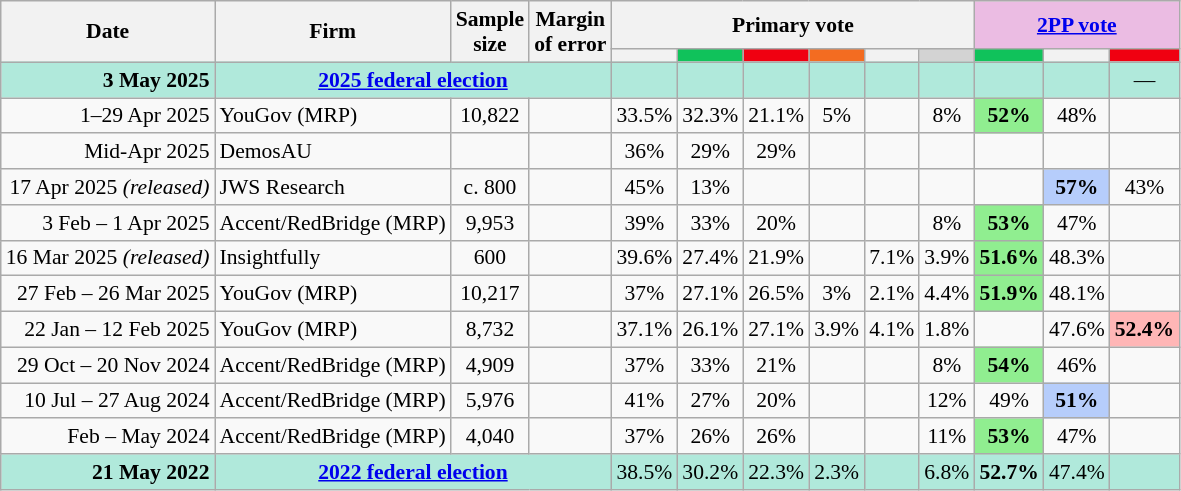<table class="nowrap wikitable tpl-blanktable" style=text-align:center;font-size:90%>
<tr>
<th rowspan=2>Date</th>
<th rowspan=2>Firm</th>
<th rowspan=2>Sample<br>size</th>
<th rowspan=2>Margin<br>of error</th>
<th colspan=6>Primary vote</th>
<th colspan=3 class=unsortable style=background:#ebbce3><a href='#'>2PP vote</a></th>
</tr>
<tr>
<th style=background:></th>
<th style=background:#10C25B></th>
<th style="background:#F00011"></th>
<th style=background:#f36c21></th>
<th style=background:></th>
<th style=background:lightgray></th>
<th style=background:#10C25B></th>
<th style=background:></th>
<th style="background:#F00011"></th>
</tr>
<tr style=background:#b0e9db>
<td style=text-align:right data-sort-value=21-May-2022><strong>3 May 2025</strong></td>
<td colspan=3 style=text-align:center><strong><a href='#'>2025 federal election</a></strong></td>
<td></td>
<td></td>
<td></td>
<td></td>
<td></td>
<td></td>
<td></td>
<td></td>
<td>—</td>
</tr>
<tr>
<td align=right>1–29 Apr 2025</td>
<td align=left>YouGov (MRP)</td>
<td>10,822</td>
<td></td>
<td>33.5%</td>
<td>32.3%</td>
<td>21.1%</td>
<td>5%</td>
<td></td>
<td>8%</td>
<th style=background:#90ee90>52%</th>
<td>48%</td>
<td></td>
</tr>
<tr>
<td align=right>Mid-Apr 2025</td>
<td align=left>DemosAU</td>
<td></td>
<td></td>
<td>36%</td>
<td>29%</td>
<td>29%</td>
<td></td>
<td></td>
<td></td>
<td></td>
<td></td>
<td></td>
</tr>
<tr>
<td align=right>17 Apr 2025 <em>(released)</em></td>
<td align=left>JWS Research</td>
<td>c. 800</td>
<td></td>
<td>45%</td>
<td>13%</td>
<td></td>
<td></td>
<td></td>
<td></td>
<td></td>
<th style="background:#B6CDFB">57%</th>
<td>43%</td>
</tr>
<tr>
<td align=right>3 Feb – 1 Apr 2025</td>
<td align=left>Accent/RedBridge (MRP)</td>
<td>9,953</td>
<td></td>
<td>39%</td>
<td>33%</td>
<td>20%</td>
<td></td>
<td></td>
<td>8%</td>
<th style=background:#90ee90>53%</th>
<td>47%</td>
<td></td>
</tr>
<tr>
<td align=right>16 Mar 2025 <em>(released)</em></td>
<td align=left>Insightfully</td>
<td>600</td>
<td></td>
<td>39.6%</td>
<td>27.4%</td>
<td>21.9%</td>
<td></td>
<td>7.1%</td>
<td>3.9%</td>
<th style=background:#90ee90>51.6%</th>
<td>48.3%</td>
<td></td>
</tr>
<tr>
<td align=right>27 Feb – 26 Mar 2025</td>
<td align=left>YouGov (MRP)</td>
<td>10,217</td>
<td></td>
<td>37%</td>
<td>27.1%</td>
<td>26.5%</td>
<td>3%</td>
<td>2.1%</td>
<td>4.4%</td>
<th style=background:#90ee90>51.9%</th>
<td>48.1%</td>
<td></td>
</tr>
<tr>
<td align=right>22 Jan – 12 Feb 2025</td>
<td align=left>YouGov (MRP)</td>
<td>8,732</td>
<td></td>
<td>37.1%</td>
<td>26.1%</td>
<td>27.1%</td>
<td>3.9%</td>
<td>4.1%</td>
<td>1.8%</td>
<td></td>
<td>47.6%</td>
<th style=background:#FFB6B6>52.4%</th>
</tr>
<tr>
<td align=right>29 Oct – 20 Nov 2024</td>
<td align=left>Accent/RedBridge (MRP)</td>
<td>4,909</td>
<td></td>
<td>37%</td>
<td>33%</td>
<td>21%</td>
<td></td>
<td></td>
<td>8%</td>
<th style=background:#90ee90>54%</th>
<td>46%</td>
<td></td>
</tr>
<tr>
<td align=right>10 Jul – 27 Aug 2024</td>
<td align=left>Accent/RedBridge (MRP)</td>
<td>5,976</td>
<td></td>
<td>41%</td>
<td>27%</td>
<td>20%</td>
<td></td>
<td></td>
<td>12%</td>
<td>49%</td>
<th style="background:#B6CDFB">51%</th>
<td></td>
</tr>
<tr>
<td align=right>Feb – May 2024</td>
<td align=left>Accent/RedBridge (MRP)</td>
<td>4,040</td>
<td></td>
<td>37%</td>
<td>26%</td>
<td>26%</td>
<td></td>
<td></td>
<td>11%</td>
<th style=background:#90ee90>53%</th>
<td>47%</td>
<td></td>
</tr>
<tr style=background:#b0e9db>
<td style=text-align:right data-sort-value=21-May-2022><strong>21 May 2022</strong></td>
<td colspan=3 style=text-align:center><strong><a href='#'>2022 federal election</a></strong></td>
<td>38.5%</td>
<td>30.2%</td>
<td>22.3%</td>
<td>2.3%</td>
<td></td>
<td>6.8%</td>
<td><strong>52.7%</strong></td>
<td>47.4%</td>
<td></td>
</tr>
</table>
